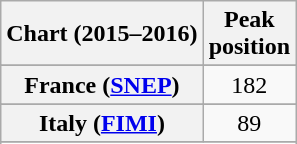<table class="wikitable plainrowheaders sortable" style="text-align:center;">
<tr>
<th scope="col">Chart (2015–2016)</th>
<th scope="col">Peak<br>position</th>
</tr>
<tr>
</tr>
<tr>
</tr>
<tr>
</tr>
<tr>
</tr>
<tr>
<th scope="row">France (<a href='#'>SNEP</a>)</th>
<td>182</td>
</tr>
<tr>
</tr>
<tr>
</tr>
<tr>
<th scope="row">Italy (<a href='#'>FIMI</a>)</th>
<td>89</td>
</tr>
<tr>
</tr>
<tr>
</tr>
<tr>
</tr>
<tr>
</tr>
<tr>
</tr>
<tr>
</tr>
<tr>
</tr>
<tr>
</tr>
<tr>
</tr>
<tr>
</tr>
</table>
